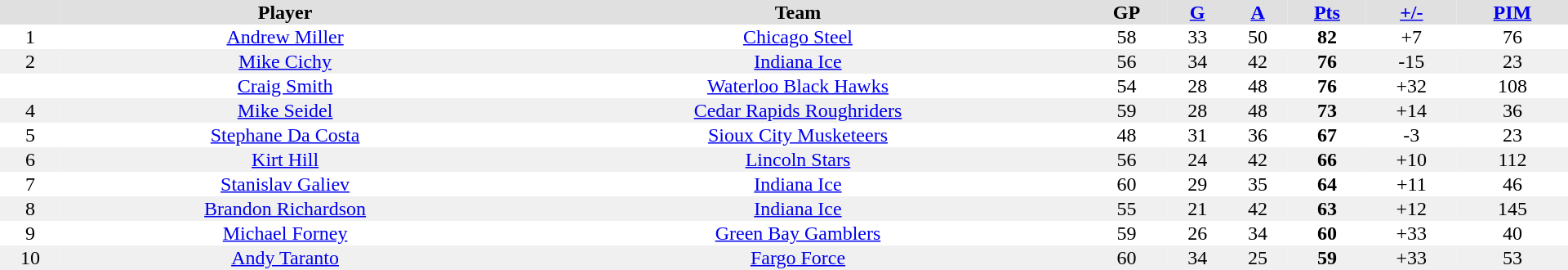<table border="0" cellpadding="1" cellspacing="0" style="text-align:center; width:80em">
<tr style="background:#e0e0e0">
<th></th>
<th>Player</th>
<th>Team</th>
<th>GP</th>
<th><a href='#'>G</a></th>
<th><a href='#'>A</a></th>
<th><a href='#'>Pts</a></th>
<th><a href='#'>+/-</a></th>
<th><a href='#'>PIM</a></th>
</tr>
<tr>
<td>1</td>
<td><a href='#'>Andrew Miller</a></td>
<td><a href='#'>Chicago Steel</a></td>
<td>58</td>
<td>33</td>
<td>50</td>
<td><strong>82</strong></td>
<td>+7</td>
<td>76</td>
</tr>
<tr style="background:#f0f0f0">
<td>2</td>
<td><a href='#'>Mike Cichy</a></td>
<td><a href='#'>Indiana Ice</a></td>
<td>56</td>
<td>34</td>
<td>42</td>
<td><strong>76</strong></td>
<td>-15</td>
<td>23</td>
</tr>
<tr>
<td></td>
<td><a href='#'>Craig Smith</a></td>
<td><a href='#'>Waterloo Black Hawks</a></td>
<td>54</td>
<td>28</td>
<td>48</td>
<td><strong>76</strong></td>
<td>+32</td>
<td>108</td>
</tr>
<tr style="background:#f0f0f0">
<td>4</td>
<td><a href='#'>Mike Seidel</a></td>
<td><a href='#'>Cedar Rapids Roughriders</a></td>
<td>59</td>
<td>28</td>
<td>48</td>
<td><strong>73</strong></td>
<td>+14</td>
<td>36</td>
</tr>
<tr>
<td>5</td>
<td><a href='#'>Stephane Da Costa</a></td>
<td><a href='#'>Sioux City Musketeers</a></td>
<td>48</td>
<td>31</td>
<td>36</td>
<td><strong>67</strong></td>
<td>-3</td>
<td>23</td>
</tr>
<tr style="background:#f0f0f0">
<td>6</td>
<td><a href='#'>Kirt Hill</a></td>
<td><a href='#'>Lincoln Stars</a></td>
<td>56</td>
<td>24</td>
<td>42</td>
<td><strong>66</strong></td>
<td>+10</td>
<td>112</td>
</tr>
<tr>
<td>7</td>
<td><a href='#'>Stanislav Galiev</a></td>
<td><a href='#'>Indiana Ice</a></td>
<td>60</td>
<td>29</td>
<td>35</td>
<td><strong>64</strong></td>
<td>+11</td>
<td>46</td>
</tr>
<tr style="background:#f0f0f0">
<td>8</td>
<td><a href='#'>Brandon Richardson</a></td>
<td><a href='#'>Indiana Ice</a></td>
<td>55</td>
<td>21</td>
<td>42</td>
<td><strong>63</strong></td>
<td>+12</td>
<td>145</td>
</tr>
<tr>
<td>9</td>
<td><a href='#'>Michael Forney</a></td>
<td><a href='#'>Green Bay Gamblers</a></td>
<td>59</td>
<td>26</td>
<td>34</td>
<td><strong>60</strong></td>
<td>+33</td>
<td>40</td>
</tr>
<tr style="background:#f0f0f0">
<td>10</td>
<td><a href='#'>Andy Taranto</a></td>
<td><a href='#'>Fargo Force</a></td>
<td>60</td>
<td>34</td>
<td>25</td>
<td><strong>59</strong></td>
<td>+33</td>
<td>53</td>
</tr>
</table>
